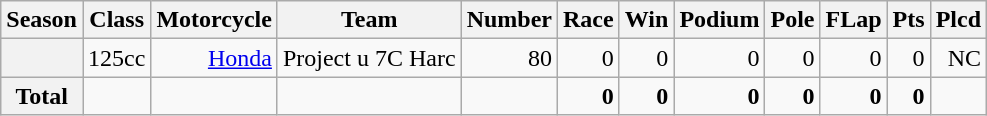<table class="wikitable">
<tr>
<th>Season</th>
<th>Class</th>
<th>Motorcycle</th>
<th>Team</th>
<th>Number</th>
<th>Race</th>
<th>Win</th>
<th>Podium</th>
<th>Pole</th>
<th>FLap</th>
<th>Pts</th>
<th>Plcd</th>
</tr>
<tr align="right">
<th></th>
<td>125cc</td>
<td><a href='#'>Honda</a></td>
<td>Project u 7C Harc</td>
<td>80</td>
<td>0</td>
<td>0</td>
<td>0</td>
<td>0</td>
<td>0</td>
<td>0</td>
<td>NC</td>
</tr>
<tr align="right">
<th>Total</th>
<td></td>
<td></td>
<td></td>
<td></td>
<td><strong>0</strong></td>
<td><strong>0</strong></td>
<td><strong>0</strong></td>
<td><strong>0</strong></td>
<td><strong>0</strong></td>
<td><strong>0</strong></td>
<td></td>
</tr>
</table>
